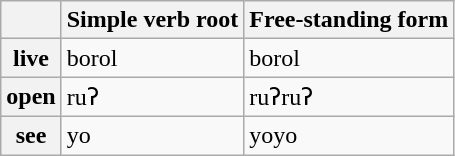<table class="wikitable">
<tr>
<th></th>
<th>Simple verb root</th>
<th>Free-standing form</th>
</tr>
<tr>
<th>live</th>
<td>borol</td>
<td>borol</td>
</tr>
<tr>
<th>open</th>
<td>ruʔ</td>
<td>ruʔruʔ</td>
</tr>
<tr>
<th>see</th>
<td>yo</td>
<td>yoyo</td>
</tr>
</table>
